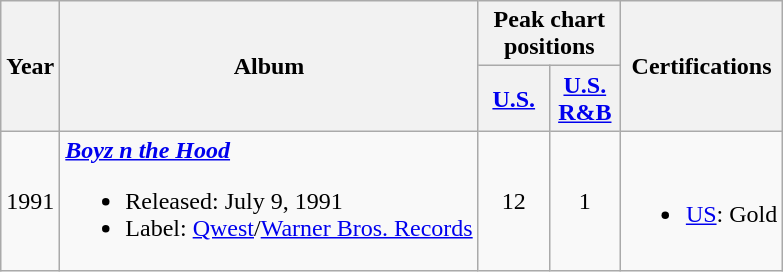<table class="wikitable">
<tr>
<th rowspan="2">Year</th>
<th rowspan="2">Album</th>
<th colspan="2">Peak chart positions</th>
<th rowspan="2">Certifications</th>
</tr>
<tr>
<th width=40><a href='#'>U.S.</a></th>
<th width=40><a href='#'>U.S. R&B</a></th>
</tr>
<tr>
<td>1991</td>
<td><strong><em><a href='#'>Boyz n the Hood</a></em></strong><br><ul><li>Released: July 9, 1991</li><li>Label: <a href='#'>Qwest</a>/<a href='#'>Warner Bros. Records</a></li></ul></td>
<td align="center">12</td>
<td align="center">1</td>
<td><br><ul><li><a href='#'>US</a>: Gold</li></ul></td>
</tr>
</table>
